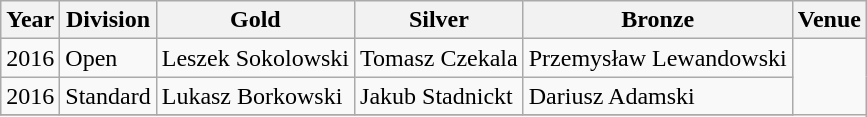<table class="wikitable sortable" style="text-align: left;">
<tr>
<th>Year</th>
<th>Division</th>
<th> Gold</th>
<th> Silver</th>
<th> Bronze</th>
<th>Venue</th>
</tr>
<tr>
<td>2016</td>
<td>Open</td>
<td> Leszek Sokolowski</td>
<td> Tomasz Czekala</td>
<td> Przemysław Lewandowski</td>
</tr>
<tr>
<td>2016</td>
<td>Standard</td>
<td> Lukasz Borkowski</td>
<td> Jakub Stadnickt</td>
<td> Dariusz Adamski</td>
</tr>
<tr>
</tr>
</table>
